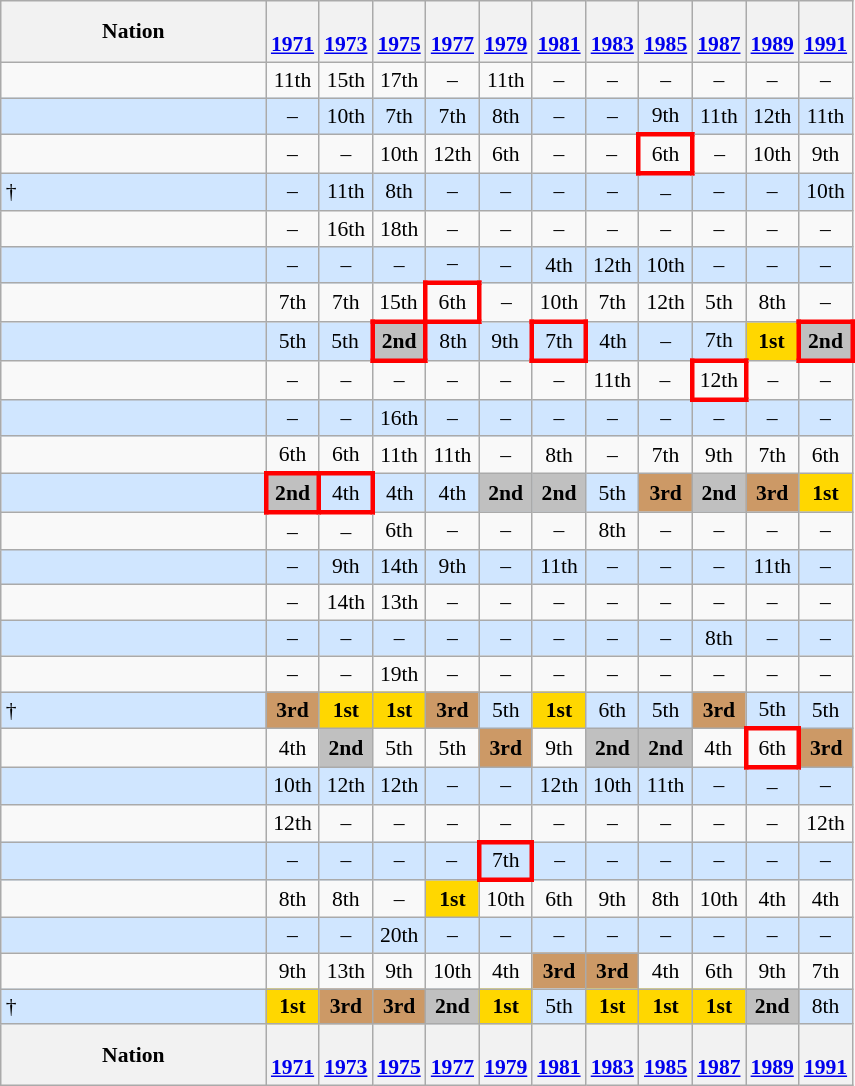<table class="wikitable" style="text-align:center; font-size:90%">
<tr>
<th width=170>Nation</th>
<th><br><a href='#'>1971</a></th>
<th><br><a href='#'>1973</a></th>
<th><br><a href='#'>1975</a></th>
<th><br><a href='#'>1977</a></th>
<th><br><a href='#'>1979</a></th>
<th><br><a href='#'>1981</a></th>
<th><br><a href='#'>1983</a></th>
<th><br><a href='#'>1985</a></th>
<th><br><a href='#'>1987</a></th>
<th><br><a href='#'>1989</a></th>
<th><br><a href='#'>1991</a></th>
</tr>
<tr>
<td align=left></td>
<td>11th</td>
<td>15th</td>
<td>17th</td>
<td>–</td>
<td>11th</td>
<td>–</td>
<td>–</td>
<td>–</td>
<td>–</td>
<td>–</td>
<td>–</td>
</tr>
<tr style="background:#D0E6FF;">
<td align=left></td>
<td>–</td>
<td>10th</td>
<td>7th</td>
<td>7th</td>
<td>8th</td>
<td>–</td>
<td>–</td>
<td>9th</td>
<td>11th</td>
<td>12th</td>
<td>11th</td>
</tr>
<tr>
<td align="left"></td>
<td>–</td>
<td>–</td>
<td>10th</td>
<td>12th</td>
<td>6th</td>
<td>–</td>
<td>–</td>
<td style="border: 3px solid red">6th</td>
<td>–</td>
<td>10th</td>
<td>9th</td>
</tr>
<tr style="background:#D0E6FF;">
<td align="left"><em></em>  †</td>
<td>–</td>
<td>11th</td>
<td>8th</td>
<td>–</td>
<td>–</td>
<td>–</td>
<td>–</td>
<td>–</td>
<td>–</td>
<td>–</td>
<td>10th</td>
</tr>
<tr>
<td align="left"></td>
<td>–</td>
<td>16th</td>
<td>18th</td>
<td>–</td>
<td>–</td>
<td>–</td>
<td>–</td>
<td>–</td>
<td>–</td>
<td>–</td>
<td>–</td>
</tr>
<tr style="background:#D0E6FF;">
<td align="left"></td>
<td>–</td>
<td>–</td>
<td>–</td>
<td>–</td>
<td>–</td>
<td>4th</td>
<td>12th</td>
<td>10th</td>
<td>–</td>
<td>–</td>
<td>–</td>
</tr>
<tr>
<td align="left"></td>
<td>7th</td>
<td>7th</td>
<td>15th</td>
<td style="border: 3px solid red">6th</td>
<td>–</td>
<td>10th</td>
<td>7th</td>
<td>12th</td>
<td>5th</td>
<td>8th</td>
<td>–</td>
</tr>
<tr style="background:#D0E6FF;">
<td align="left"></td>
<td>5th</td>
<td>5th</td>
<td style="border: 3px solid red" bgcolor="silver"><strong>2nd</strong></td>
<td>8th</td>
<td>9th</td>
<td style="border: 3px solid red">7th</td>
<td>4th</td>
<td>–</td>
<td>7th</td>
<td bgcolor="gold"><strong>1st</strong></td>
<td style="border: 3px solid red" bgcolor="silver"><strong>2nd</strong></td>
</tr>
<tr>
<td align="left"></td>
<td>–</td>
<td>–</td>
<td>–</td>
<td>–</td>
<td>–</td>
<td>–</td>
<td>11th</td>
<td>–</td>
<td style="border: 3px solid red">12th</td>
<td>–</td>
<td>–</td>
</tr>
<tr style="background:#D0E6FF;">
<td align="left"></td>
<td>–</td>
<td>–</td>
<td>16th</td>
<td>–</td>
<td>–</td>
<td>–</td>
<td>–</td>
<td>–</td>
<td>–</td>
<td>–</td>
<td>–</td>
</tr>
<tr>
<td align="left"></td>
<td>6th</td>
<td>6th</td>
<td>11th</td>
<td>11th</td>
<td>–</td>
<td>8th</td>
<td>–</td>
<td>7th</td>
<td>9th</td>
<td>7th</td>
<td>6th</td>
</tr>
<tr style="background:#D0E6FF;">
<td align="left"></td>
<td style="border: 3px solid red" bgcolor="silver"><strong>2nd</strong></td>
<td style="border: 3px solid red">4th</td>
<td>4th</td>
<td>4th</td>
<td bgcolor="silver"><strong>2nd</strong></td>
<td bgcolor="silver"><strong>2nd</strong></td>
<td>5th</td>
<td bgcolor="#cc9966"><strong>3rd</strong></td>
<td bgcolor="silver"><strong>2nd</strong></td>
<td bgcolor="#cc9966"><strong>3rd</strong></td>
<td bgcolor="gold"><strong>1st</strong></td>
</tr>
<tr>
<td align="left"></td>
<td>–</td>
<td>–</td>
<td>6th</td>
<td>–</td>
<td>–</td>
<td>–</td>
<td>8th</td>
<td>–</td>
<td>–</td>
<td>–</td>
<td>–</td>
</tr>
<tr style="background:#D0E6FF;">
<td align="left"></td>
<td>–</td>
<td>9th</td>
<td>14th</td>
<td>9th</td>
<td>–</td>
<td>11th</td>
<td>–</td>
<td>–</td>
<td>–</td>
<td>11th</td>
<td>–</td>
</tr>
<tr>
<td align="left"></td>
<td>–</td>
<td>14th</td>
<td>13th</td>
<td>–</td>
<td>–</td>
<td>–</td>
<td>–</td>
<td>–</td>
<td>–</td>
<td>–</td>
<td>–</td>
</tr>
<tr style="background:#D0E6FF;">
<td align="left"></td>
<td>–</td>
<td>–</td>
<td>–</td>
<td>–</td>
<td>–</td>
<td>–</td>
<td>–</td>
<td>–</td>
<td>8th</td>
<td>–</td>
<td>–</td>
</tr>
<tr>
<td align="left"></td>
<td>–</td>
<td>–</td>
<td>19th</td>
<td>–</td>
<td>–</td>
<td>–</td>
<td>–</td>
<td>–</td>
<td>–</td>
<td>–</td>
<td>–</td>
</tr>
<tr style="background:#D0E6FF;">
<td align="left"><em></em>  †</td>
<td bgcolor="#cc9966"><strong>3rd</strong></td>
<td bgcolor="gold"><strong>1st</strong></td>
<td bgcolor="gold"><strong>1st</strong></td>
<td bgcolor="#cc9966"><strong>3rd</strong></td>
<td>5th</td>
<td bgcolor="gold"><strong>1st</strong></td>
<td>6th</td>
<td>5th</td>
<td bgcolor="#cc9966"><strong>3rd</strong></td>
<td>5th</td>
<td>5th</td>
</tr>
<tr>
<td align="left"></td>
<td>4th</td>
<td bgcolor="silver"><strong>2nd</strong></td>
<td>5th</td>
<td>5th</td>
<td bgcolor="#cc9966"><strong>3rd</strong></td>
<td>9th</td>
<td bgcolor="silver"><strong>2nd</strong></td>
<td bgcolor="silver"><strong>2nd</strong></td>
<td>4th</td>
<td style="border: 3px solid red">6th</td>
<td bgcolor="#cc9966"><strong>3rd</strong></td>
</tr>
<tr style="background:#D0E6FF;">
<td align="left"></td>
<td>10th</td>
<td>12th</td>
<td>12th</td>
<td>–</td>
<td>–</td>
<td>12th</td>
<td>10th</td>
<td>11th</td>
<td>–</td>
<td>–</td>
<td>–</td>
</tr>
<tr>
<td align="left"></td>
<td>12th</td>
<td>–</td>
<td>–</td>
<td>–</td>
<td>–</td>
<td>–</td>
<td>–</td>
<td>–</td>
<td>–</td>
<td>–</td>
<td>12th</td>
</tr>
<tr style="background:#D0E6FF;">
<td align=left></td>
<td>–</td>
<td>–</td>
<td>–</td>
<td>–</td>
<td style="border: 3px solid red">7th</td>
<td>–</td>
<td>–</td>
<td>–</td>
<td>–</td>
<td>–</td>
<td>–</td>
</tr>
<tr>
<td align="left"></td>
<td>8th</td>
<td>8th</td>
<td>–</td>
<td bgcolor="gold"><strong>1st</strong></td>
<td>10th</td>
<td>6th</td>
<td>9th</td>
<td>8th</td>
<td>10th</td>
<td>4th</td>
<td>4th</td>
</tr>
<tr style="background:#D0E6FF;">
<td align="left"></td>
<td>–</td>
<td>–</td>
<td>20th</td>
<td>–</td>
<td>–</td>
<td>–</td>
<td>–</td>
<td>–</td>
<td>–</td>
<td>–</td>
<td>–</td>
</tr>
<tr>
<td align="left"></td>
<td>9th</td>
<td>13th</td>
<td>9th</td>
<td>10th</td>
<td>4th</td>
<td bgcolor="#cc9966"><strong>3rd</strong></td>
<td bgcolor="#cc9966"><strong>3rd</strong></td>
<td>4th</td>
<td>6th</td>
<td>9th</td>
<td>7th</td>
</tr>
<tr style="background:#D0E6FF;">
<td align="left"><em></em>  †</td>
<td bgcolor="gold"><strong>1st</strong></td>
<td bgcolor="#cc9966"><strong>3rd</strong></td>
<td bgcolor="#cc9966"><strong>3rd</strong></td>
<td bgcolor="silver"><strong>2nd</strong></td>
<td bgcolor="gold"><strong>1st</strong></td>
<td>5th</td>
<td bgcolor="gold"><strong>1st</strong></td>
<td bgcolor="gold"><strong>1st</strong></td>
<td bgcolor="gold"><strong>1st</strong></td>
<td bgcolor="silver"><strong>2nd</strong></td>
<td>8th</td>
</tr>
<tr>
<th>Nation</th>
<th><br><a href='#'>1971</a></th>
<th><br><a href='#'>1973</a></th>
<th><br><a href='#'>1975</a></th>
<th><br><a href='#'>1977</a></th>
<th><br><a href='#'>1979</a></th>
<th><br><a href='#'>1981</a></th>
<th><br><a href='#'>1983</a></th>
<th><br><a href='#'>1985</a></th>
<th><br><a href='#'>1987</a></th>
<th><br><a href='#'>1989</a></th>
<th><br><a href='#'>1991</a></th>
</tr>
</table>
